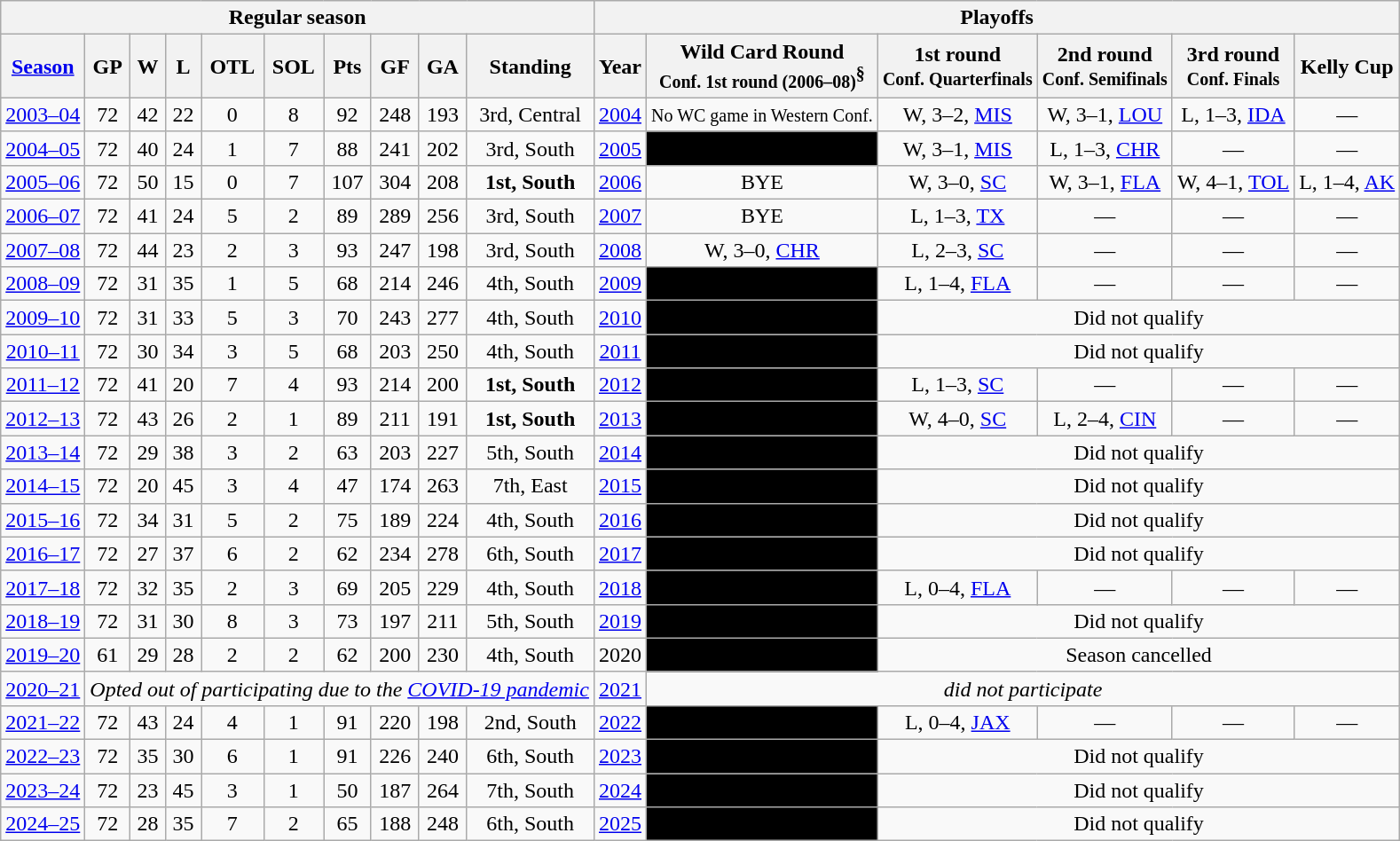<table class="wikitable" style="text-align:center">
<tr>
<th colspan=10>Regular season</th>
<th colspan=6>Playoffs</th>
</tr>
<tr>
<th><a href='#'>Season</a></th>
<th>GP</th>
<th>W</th>
<th>L</th>
<th>OTL</th>
<th>SOL</th>
<th>Pts</th>
<th>GF</th>
<th>GA</th>
<th>Standing</th>
<th>Year</th>
<th>Wild Card Round<br><small>Conf. 1st round (2006–08)</small><sup>§</sup></th>
<th>1st round<br><small>Conf. Quarterfinals</small></th>
<th>2nd round<br><small>Conf. Semifinals</small></th>
<th>3rd round<br><small>Conf. Finals</small></th>
<th>Kelly Cup</th>
</tr>
<tr>
<td><a href='#'>2003–04</a></td>
<td>72</td>
<td>42</td>
<td>22</td>
<td>0</td>
<td>8</td>
<td>92</td>
<td>248</td>
<td>193</td>
<td>3rd, Central</td>
<td><a href='#'>2004</a></td>
<td><small>No WC game in Western Conf.</small></td>
<td>W, 3–2, <a href='#'>MIS</a></td>
<td>W, 3–1, <a href='#'>LOU</a></td>
<td>L, 1–3, <a href='#'>IDA</a></td>
<td>—</td>
</tr>
<tr>
<td><a href='#'>2004–05</a></td>
<td>72</td>
<td>40</td>
<td>24</td>
<td>1</td>
<td>7</td>
<td>88</td>
<td>241</td>
<td>202</td>
<td>3rd, South</td>
<td><a href='#'>2005</a></td>
<td style="background:#000;">—</td>
<td>W, 3–1, <a href='#'>MIS</a></td>
<td>L, 1–3, <a href='#'>CHR</a></td>
<td>—</td>
<td>—</td>
</tr>
<tr>
<td><a href='#'>2005–06</a></td>
<td>72</td>
<td>50</td>
<td>15</td>
<td>0</td>
<td>7</td>
<td>107</td>
<td>304</td>
<td>208</td>
<td><strong>1st, South</strong></td>
<td><a href='#'>2006</a></td>
<td>BYE</td>
<td>W, 3–0, <a href='#'>SC</a></td>
<td>W, 3–1, <a href='#'>FLA</a></td>
<td>W, 4–1, <a href='#'>TOL</a></td>
<td>L, 1–4, <a href='#'>AK</a></td>
</tr>
<tr>
<td><a href='#'>2006–07</a></td>
<td>72</td>
<td>41</td>
<td>24</td>
<td>5</td>
<td>2</td>
<td>89</td>
<td>289</td>
<td>256</td>
<td>3rd, South</td>
<td><a href='#'>2007</a></td>
<td>BYE</td>
<td>L, 1–3, <a href='#'>TX</a></td>
<td>—</td>
<td>—</td>
<td>—</td>
</tr>
<tr>
<td><a href='#'>2007–08</a></td>
<td>72</td>
<td>44</td>
<td>23</td>
<td>2</td>
<td>3</td>
<td>93</td>
<td>247</td>
<td>198</td>
<td>3rd, South</td>
<td><a href='#'>2008</a></td>
<td>W, 3–0, <a href='#'>CHR</a></td>
<td>L, 2–3, <a href='#'>SC</a></td>
<td>—</td>
<td>—</td>
<td>—</td>
</tr>
<tr>
<td><a href='#'>2008–09</a></td>
<td>72</td>
<td>31</td>
<td>35</td>
<td>1</td>
<td>5</td>
<td>68</td>
<td>214</td>
<td>246</td>
<td>4th, South</td>
<td><a href='#'>2009</a></td>
<td style="background:#000;">—</td>
<td>L, 1–4, <a href='#'>FLA</a></td>
<td>—</td>
<td>—</td>
<td>—</td>
</tr>
<tr>
<td><a href='#'>2009–10</a></td>
<td>72</td>
<td>31</td>
<td>33</td>
<td>5</td>
<td>3</td>
<td>70</td>
<td>243</td>
<td>277</td>
<td>4th, South</td>
<td><a href='#'>2010</a></td>
<td style="background:#000;">—</td>
<td colspan="4">Did not qualify</td>
</tr>
<tr>
<td><a href='#'>2010–11</a></td>
<td>72</td>
<td>30</td>
<td>34</td>
<td>3</td>
<td>5</td>
<td>68</td>
<td>203</td>
<td>250</td>
<td>4th, South</td>
<td><a href='#'>2011</a></td>
<td style="background:#000;">—</td>
<td colspan="4">Did not qualify</td>
</tr>
<tr>
<td><a href='#'>2011–12</a></td>
<td>72</td>
<td>41</td>
<td>20</td>
<td>7</td>
<td>4</td>
<td>93</td>
<td>214</td>
<td>200</td>
<td><strong>1st, South</strong></td>
<td><a href='#'>2012</a></td>
<td style="background:#000;">—</td>
<td>L, 1–3, <a href='#'>SC</a></td>
<td>—</td>
<td>—</td>
<td>—</td>
</tr>
<tr>
<td><a href='#'>2012–13</a></td>
<td>72</td>
<td>43</td>
<td>26</td>
<td>2</td>
<td>1</td>
<td>89</td>
<td>211</td>
<td>191</td>
<td><strong>1st, South</strong></td>
<td><a href='#'>2013</a></td>
<td style="background:#000;">—</td>
<td>W, 4–0, <a href='#'>SC</a></td>
<td>L, 2–4, <a href='#'>CIN</a></td>
<td>—</td>
<td>—</td>
</tr>
<tr>
<td><a href='#'>2013–14</a></td>
<td>72</td>
<td>29</td>
<td>38</td>
<td>3</td>
<td>2</td>
<td>63</td>
<td>203</td>
<td>227</td>
<td>5th, South</td>
<td><a href='#'>2014</a></td>
<td style="background:#000;">—</td>
<td colspan="4">Did not qualify</td>
</tr>
<tr>
<td><a href='#'>2014–15</a></td>
<td>72</td>
<td>20</td>
<td>45</td>
<td>3</td>
<td>4</td>
<td>47</td>
<td>174</td>
<td>263</td>
<td>7th, East</td>
<td><a href='#'>2015</a></td>
<td style="background:#000;">—</td>
<td colspan="4">Did not qualify</td>
</tr>
<tr>
<td><a href='#'>2015–16</a></td>
<td>72</td>
<td>34</td>
<td>31</td>
<td>5</td>
<td>2</td>
<td>75</td>
<td>189</td>
<td>224</td>
<td>4th, South</td>
<td><a href='#'>2016</a></td>
<td style="background:#000;">—</td>
<td colspan="4">Did not qualify</td>
</tr>
<tr>
<td><a href='#'>2016–17</a></td>
<td>72</td>
<td>27</td>
<td>37</td>
<td>6</td>
<td>2</td>
<td>62</td>
<td>234</td>
<td>278</td>
<td>6th, South</td>
<td><a href='#'>2017</a></td>
<td style="background:#000;">—</td>
<td colspan="4">Did not qualify</td>
</tr>
<tr>
<td><a href='#'>2017–18</a></td>
<td>72</td>
<td>32</td>
<td>35</td>
<td>2</td>
<td>3</td>
<td>69</td>
<td>205</td>
<td>229</td>
<td>4th, South</td>
<td><a href='#'>2018</a></td>
<td style="background:#000;">—</td>
<td>L, 0–4, <a href='#'>FLA</a></td>
<td>—</td>
<td>—</td>
<td>—</td>
</tr>
<tr>
<td><a href='#'>2018–19</a></td>
<td>72</td>
<td>31</td>
<td>30</td>
<td>8</td>
<td>3</td>
<td>73</td>
<td>197</td>
<td>211</td>
<td>5th, South</td>
<td><a href='#'>2019</a></td>
<td style="background:#000;">—</td>
<td colspan="4">Did not qualify</td>
</tr>
<tr>
<td><a href='#'>2019–20</a></td>
<td>61</td>
<td>29</td>
<td>28</td>
<td>2</td>
<td>2</td>
<td>62</td>
<td>200</td>
<td>230</td>
<td>4th, South</td>
<td>2020</td>
<td style="background:#000;">—</td>
<td colspan="4">Season cancelled</td>
</tr>
<tr>
<td><a href='#'>2020–21</a></td>
<td colspan=9><em>Opted out of participating due to the <a href='#'>COVID-19 pandemic</a></em></td>
<td><a href='#'>2021</a></td>
<td colspan=5><em>did not participate</em></td>
</tr>
<tr>
<td><a href='#'>2021–22</a></td>
<td>72</td>
<td>43</td>
<td>24</td>
<td>4</td>
<td>1</td>
<td>91</td>
<td>220</td>
<td>198</td>
<td>2nd, South</td>
<td><a href='#'>2022</a></td>
<td style="background:#000;">—</td>
<td>L, 0–4, <a href='#'>JAX</a></td>
<td>—</td>
<td>—</td>
<td>—</td>
</tr>
<tr>
<td><a href='#'>2022–23</a></td>
<td>72</td>
<td>35</td>
<td>30</td>
<td>6</td>
<td>1</td>
<td>91</td>
<td>226</td>
<td>240</td>
<td>6th, South</td>
<td><a href='#'>2023</a></td>
<td style="background:#000;">—</td>
<td colspan="4">Did not qualify</td>
</tr>
<tr>
<td><a href='#'>2023–24</a></td>
<td>72</td>
<td>23</td>
<td>45</td>
<td>3</td>
<td>1</td>
<td>50</td>
<td>187</td>
<td>264</td>
<td>7th, South</td>
<td><a href='#'>2024</a></td>
<td style="background:#000;">—</td>
<td colspan="4">Did not qualify</td>
</tr>
<tr>
<td><a href='#'>2024–25</a></td>
<td>72</td>
<td>28</td>
<td>35</td>
<td>7</td>
<td>2</td>
<td>65</td>
<td>188</td>
<td>248</td>
<td>6th, South</td>
<td><a href='#'>2025</a></td>
<td style="background:#000;">—</td>
<td colspan="4">Did not qualify</td>
</tr>
</table>
